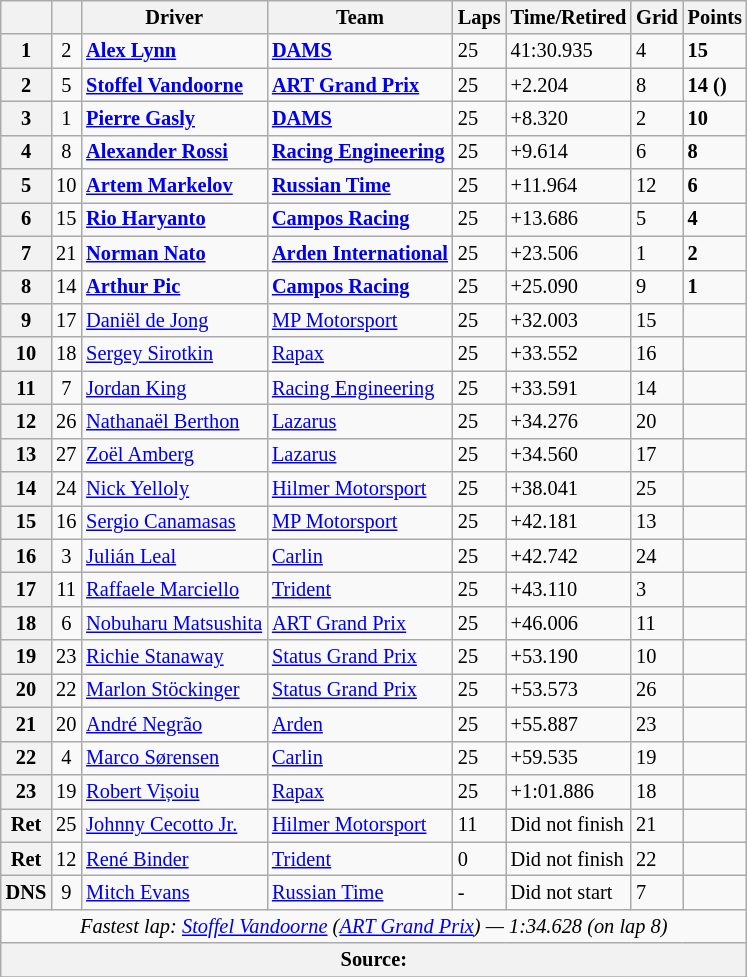<table class="wikitable" style="font-size:85%">
<tr>
<th></th>
<th></th>
<th>Driver</th>
<th>Team</th>
<th>Laps</th>
<th>Time/Retired</th>
<th>Grid</th>
<th>Points</th>
</tr>
<tr>
<th>1</th>
<td align="center">2</td>
<td> <strong><a href='#'>Alex Lynn</a></strong></td>
<td><strong><a href='#'>DAMS</a></strong></td>
<td>25</td>
<td>41:30.935</td>
<td>4</td>
<td><strong>15</strong></td>
</tr>
<tr>
<th>2</th>
<td align="center">5</td>
<td> <strong><a href='#'>Stoffel Vandoorne</a></strong></td>
<td><strong><a href='#'>ART Grand Prix</a></strong></td>
<td>25</td>
<td>+2.204</td>
<td>8</td>
<td><strong>14 ()</strong></td>
</tr>
<tr>
<th>3</th>
<td align="center">1</td>
<td> <strong><a href='#'>Pierre Gasly</a></strong></td>
<td><strong><a href='#'>DAMS</a></strong></td>
<td>25</td>
<td>+8.320</td>
<td>2</td>
<td><strong>10</strong></td>
</tr>
<tr>
<th>4</th>
<td align="center">8</td>
<td> <strong><a href='#'>Alexander Rossi</a></strong></td>
<td><strong><a href='#'>Racing Engineering</a></strong></td>
<td>25</td>
<td>+9.614</td>
<td>6</td>
<td><strong>8</strong></td>
</tr>
<tr>
<th>5</th>
<td align="center">10</td>
<td> <strong><a href='#'>Artem Markelov</a></strong></td>
<td><strong><a href='#'>Russian Time</a></strong></td>
<td>25</td>
<td>+11.964</td>
<td>12</td>
<td><strong>6</strong></td>
</tr>
<tr>
<th>6</th>
<td align="center">15</td>
<td> <strong><a href='#'>Rio Haryanto</a></strong></td>
<td><strong><a href='#'>Campos Racing</a></strong></td>
<td>25</td>
<td>+13.686</td>
<td>5</td>
<td><strong>4</strong></td>
</tr>
<tr>
<th>7</th>
<td align="center">21</td>
<td> <strong><a href='#'>Norman Nato</a></strong></td>
<td><strong><a href='#'>Arden International</a></strong></td>
<td>25</td>
<td>+23.506</td>
<td>1</td>
<td><strong>2</strong></td>
</tr>
<tr>
<th>8</th>
<td align="center">14</td>
<td> <strong><a href='#'>Arthur Pic</a></strong></td>
<td><strong><a href='#'>Campos Racing</a></strong></td>
<td>25</td>
<td>+25.090</td>
<td>9</td>
<td><strong>1</strong></td>
</tr>
<tr>
<th>9</th>
<td align="center">17</td>
<td> <a href='#'>Daniël de Jong</a></td>
<td><a href='#'>MP Motorsport</a></td>
<td>25</td>
<td>+32.003</td>
<td>15</td>
<td></td>
</tr>
<tr>
<th>10</th>
<td align="center">18</td>
<td> <a href='#'>Sergey Sirotkin</a></td>
<td><a href='#'>Rapax</a></td>
<td>25</td>
<td>+33.552</td>
<td>16</td>
<td></td>
</tr>
<tr>
<th>11</th>
<td align="center">7</td>
<td> <a href='#'>Jordan King</a></td>
<td><a href='#'>Racing Engineering</a></td>
<td>25</td>
<td>+33.591</td>
<td>14</td>
<td></td>
</tr>
<tr>
<th>12</th>
<td align="center">26</td>
<td> <a href='#'>Nathanaël Berthon</a></td>
<td><a href='#'>Lazarus</a></td>
<td>25</td>
<td>+34.276</td>
<td>20</td>
<td></td>
</tr>
<tr>
<th>13</th>
<td align="center">27</td>
<td> <a href='#'>Zoël Amberg</a></td>
<td><a href='#'>Lazarus</a></td>
<td>25</td>
<td>+34.560</td>
<td>17</td>
<td></td>
</tr>
<tr>
<th>14</th>
<td align="center">24</td>
<td> <a href='#'>Nick Yelloly</a></td>
<td><a href='#'>Hilmer Motorsport</a></td>
<td>25</td>
<td>+38.041</td>
<td>25</td>
<td></td>
</tr>
<tr>
<th>15</th>
<td align="center">16</td>
<td> <a href='#'>Sergio Canamasas</a></td>
<td><a href='#'>MP Motorsport</a></td>
<td>25</td>
<td>+42.181</td>
<td>13</td>
<td></td>
</tr>
<tr>
<th>16</th>
<td align="center">3</td>
<td> <a href='#'>Julián Leal</a></td>
<td><a href='#'>Carlin</a></td>
<td>25</td>
<td>+42.742</td>
<td>24</td>
<td></td>
</tr>
<tr>
<th>17</th>
<td align="center">11</td>
<td> <a href='#'>Raffaele Marciello</a></td>
<td><a href='#'>Trident</a></td>
<td>25</td>
<td>+43.110</td>
<td>3</td>
<td></td>
</tr>
<tr>
<th>18</th>
<td align="center">6</td>
<td> <a href='#'>Nobuharu Matsushita</a></td>
<td><a href='#'>ART Grand Prix</a></td>
<td>25</td>
<td>+46.006</td>
<td>11</td>
<td></td>
</tr>
<tr>
<th>19</th>
<td align="center">23</td>
<td> <a href='#'>Richie Stanaway</a></td>
<td><a href='#'>Status Grand Prix</a></td>
<td>25</td>
<td>+53.190</td>
<td>10</td>
<td></td>
</tr>
<tr>
<th>20</th>
<td align="center">22</td>
<td> <a href='#'>Marlon Stöckinger</a></td>
<td><a href='#'>Status Grand Prix</a></td>
<td>25</td>
<td>+53.573</td>
<td>26</td>
<td></td>
</tr>
<tr>
<th>21</th>
<td align="center">20</td>
<td> <a href='#'>André Negrão</a></td>
<td><a href='#'>Arden</a></td>
<td>25</td>
<td>+55.887</td>
<td>23</td>
<td></td>
</tr>
<tr>
<th>22</th>
<td align="center">4</td>
<td> <a href='#'>Marco Sørensen</a></td>
<td><a href='#'>Carlin</a></td>
<td>25</td>
<td>+59.535</td>
<td>19</td>
<td></td>
</tr>
<tr>
<th>23</th>
<td align="center">19</td>
<td> <a href='#'>Robert Vișoiu</a></td>
<td><a href='#'>Rapax</a></td>
<td>25</td>
<td>+1:01.886</td>
<td>18</td>
<td></td>
</tr>
<tr>
<th>Ret</th>
<td align="center">25</td>
<td> <a href='#'>Johnny Cecotto Jr.</a></td>
<td><a href='#'>Hilmer Motorsport</a></td>
<td>11</td>
<td>Did not finish</td>
<td>21</td>
<td></td>
</tr>
<tr>
<th>Ret</th>
<td align="center">12</td>
<td> <a href='#'>René Binder</a></td>
<td><a href='#'>Trident</a></td>
<td>0</td>
<td>Did not finish</td>
<td>22</td>
<td></td>
</tr>
<tr>
<th>DNS</th>
<td align="center">9</td>
<td> <a href='#'>Mitch Evans</a></td>
<td><a href='#'>Russian Time</a></td>
<td>-</td>
<td>Did not start</td>
<td>7</td>
<td></td>
</tr>
<tr>
<td colspan="8" align="center"><em>Fastest lap: <a href='#'>Stoffel Vandoorne</a> (<a href='#'>ART Grand Prix</a>) — 1:34.628 (on lap 8)</em></td>
</tr>
<tr>
<th colspan="8">Source:</th>
</tr>
<tr>
</tr>
</table>
